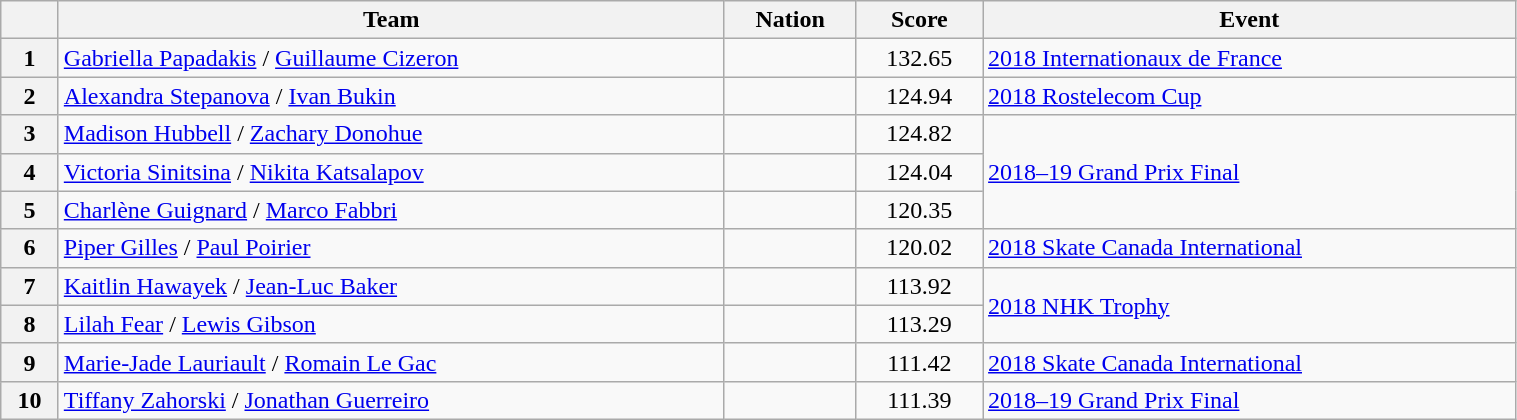<table class="wikitable sortable" style="text-align:left; width:80%">
<tr>
<th scope="col"></th>
<th scope="col">Team</th>
<th scope="col">Nation</th>
<th scope="col">Score</th>
<th scope="col">Event</th>
</tr>
<tr>
<th scope="row">1</th>
<td><a href='#'>Gabriella Papadakis</a> / <a href='#'>Guillaume Cizeron</a></td>
<td></td>
<td style="text-align:center;">132.65</td>
<td><a href='#'>2018 Internationaux de France</a></td>
</tr>
<tr>
<th scope="row">2</th>
<td><a href='#'>Alexandra Stepanova</a> / <a href='#'>Ivan Bukin</a></td>
<td></td>
<td style="text-align:center;">124.94</td>
<td><a href='#'>2018 Rostelecom Cup</a></td>
</tr>
<tr>
<th scope="row">3</th>
<td><a href='#'>Madison Hubbell</a> / <a href='#'>Zachary Donohue</a></td>
<td></td>
<td style="text-align:center;">124.82</td>
<td rowspan="3"><a href='#'>2018–19 Grand Prix Final</a></td>
</tr>
<tr>
<th scope="row">4</th>
<td><a href='#'>Victoria Sinitsina</a> / <a href='#'>Nikita Katsalapov</a></td>
<td></td>
<td style="text-align:center;">124.04</td>
</tr>
<tr>
<th scope="row">5</th>
<td><a href='#'>Charlène Guignard</a> / <a href='#'>Marco Fabbri</a></td>
<td></td>
<td style="text-align:center;">120.35</td>
</tr>
<tr>
<th scope="row">6</th>
<td><a href='#'>Piper Gilles</a> / <a href='#'>Paul Poirier</a></td>
<td></td>
<td style="text-align:center;">120.02</td>
<td><a href='#'>2018 Skate Canada International</a></td>
</tr>
<tr>
<th scope="row">7</th>
<td><a href='#'>Kaitlin Hawayek</a> / <a href='#'>Jean-Luc Baker</a></td>
<td></td>
<td style="text-align:center;">113.92</td>
<td rowspan="2"><a href='#'>2018 NHK Trophy</a></td>
</tr>
<tr>
<th scope="row">8</th>
<td><a href='#'>Lilah Fear</a> / <a href='#'>Lewis Gibson</a></td>
<td></td>
<td style="text-align:center;">113.29</td>
</tr>
<tr>
<th scope="row">9</th>
<td><a href='#'>Marie-Jade Lauriault</a> / <a href='#'>Romain Le Gac</a></td>
<td></td>
<td style="text-align:center;">111.42</td>
<td><a href='#'>2018 Skate Canada International</a></td>
</tr>
<tr>
<th scope="row">10</th>
<td><a href='#'>Tiffany Zahorski</a> / <a href='#'>Jonathan Guerreiro</a></td>
<td></td>
<td style="text-align:center;">111.39</td>
<td><a href='#'>2018–19 Grand Prix Final</a></td>
</tr>
</table>
